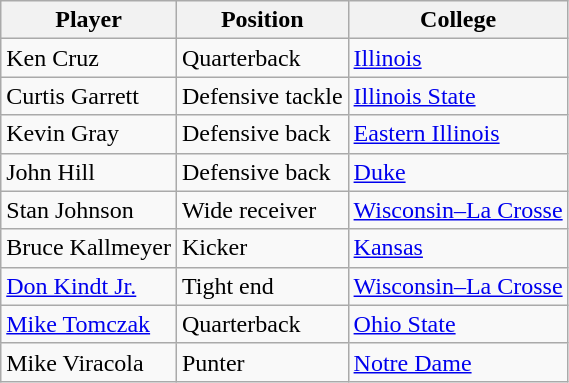<table class="wikitable">
<tr>
<th>Player</th>
<th>Position</th>
<th>College</th>
</tr>
<tr>
<td>Ken Cruz</td>
<td>Quarterback</td>
<td><a href='#'>Illinois</a></td>
</tr>
<tr>
<td>Curtis Garrett</td>
<td>Defensive tackle</td>
<td><a href='#'>Illinois State</a></td>
</tr>
<tr>
<td>Kevin Gray</td>
<td>Defensive back</td>
<td><a href='#'>Eastern Illinois</a></td>
</tr>
<tr>
<td>John Hill</td>
<td>Defensive back</td>
<td><a href='#'>Duke</a></td>
</tr>
<tr>
<td>Stan Johnson</td>
<td>Wide receiver</td>
<td><a href='#'>Wisconsin–La Crosse</a></td>
</tr>
<tr>
<td>Bruce Kallmeyer</td>
<td>Kicker</td>
<td><a href='#'>Kansas</a></td>
</tr>
<tr>
<td><a href='#'>Don Kindt Jr.</a></td>
<td>Tight end</td>
<td><a href='#'>Wisconsin–La Crosse</a></td>
</tr>
<tr>
<td><a href='#'>Mike Tomczak</a></td>
<td>Quarterback</td>
<td><a href='#'>Ohio State</a></td>
</tr>
<tr>
<td>Mike Viracola</td>
<td>Punter</td>
<td><a href='#'>Notre Dame</a></td>
</tr>
</table>
